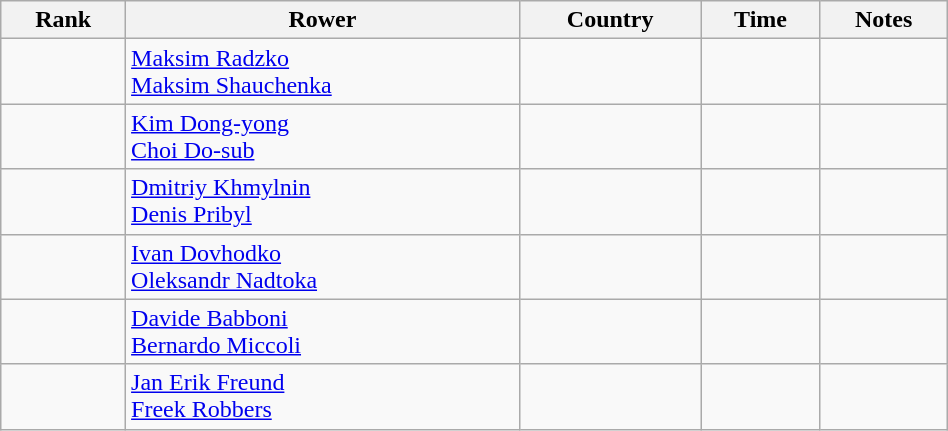<table class="wikitable" width=50%>
<tr>
<th>Rank</th>
<th>Rower</th>
<th>Country</th>
<th>Time</th>
<th>Notes</th>
</tr>
<tr>
<td></td>
<td><a href='#'>Maksim Radzko</a><br><a href='#'>Maksim Shauchenka</a></td>
<td></td>
<td></td>
<td></td>
</tr>
<tr>
<td></td>
<td><a href='#'>Kim Dong-yong</a><br><a href='#'>Choi Do-sub</a></td>
<td></td>
<td></td>
<td></td>
</tr>
<tr>
<td></td>
<td><a href='#'>Dmitriy Khmylnin</a><br><a href='#'>Denis Pribyl</a></td>
<td></td>
<td></td>
<td></td>
</tr>
<tr>
<td></td>
<td><a href='#'>Ivan Dovhodko</a><br><a href='#'>Oleksandr Nadtoka</a></td>
<td></td>
<td></td>
<td></td>
</tr>
<tr>
<td></td>
<td><a href='#'>Davide Babboni</a><br><a href='#'>Bernardo Miccoli</a></td>
<td></td>
<td></td>
<td></td>
</tr>
<tr>
<td></td>
<td><a href='#'>Jan Erik Freund</a><br><a href='#'>Freek Robbers</a></td>
<td></td>
<td></td>
<td></td>
</tr>
</table>
